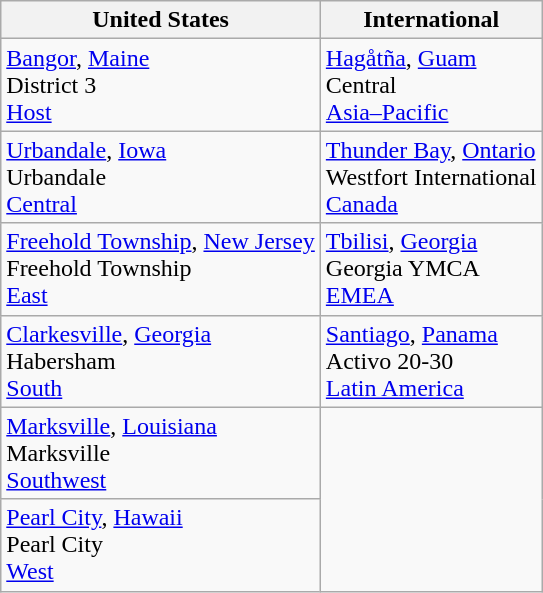<table class="wikitable">
<tr>
<th>United States</th>
<th>International</th>
</tr>
<tr>
<td> <a href='#'>Bangor</a>, <a href='#'>Maine</a><br>District 3<br><a href='#'>Host</a></td>
<td> <a href='#'>Hagåtña</a>, <a href='#'>Guam</a><br>Central<br><a href='#'>Asia–Pacific</a></td>
</tr>
<tr>
<td> <a href='#'>Urbandale</a>, <a href='#'>Iowa</a><br>Urbandale<br><a href='#'>Central</a></td>
<td> <a href='#'>Thunder Bay</a>, <a href='#'>Ontario</a><br>Westfort International<br><a href='#'>Canada</a></td>
</tr>
<tr>
<td> <a href='#'>Freehold Township</a>, <a href='#'>New Jersey</a><br>Freehold Township<br><a href='#'>East</a></td>
<td> <a href='#'>Tbilisi</a>, <a href='#'>Georgia</a><br>Georgia YMCA<br><a href='#'>EMEA</a></td>
</tr>
<tr>
<td> <a href='#'>Clarkesville</a>, <a href='#'>Georgia</a><br>Habersham<br><a href='#'>South</a></td>
<td> <a href='#'>Santiago</a>, <a href='#'>Panama</a><br>Activo 20-30<br><a href='#'>Latin America</a></td>
</tr>
<tr>
<td> <a href='#'>Marksville</a>, <a href='#'>Louisiana</a><br>Marksville<br><a href='#'>Southwest</a></td>
<td rowspan=2></td>
</tr>
<tr>
<td> <a href='#'>Pearl City</a>, <a href='#'>Hawaii</a><br>Pearl City<br><a href='#'>West</a></td>
</tr>
</table>
